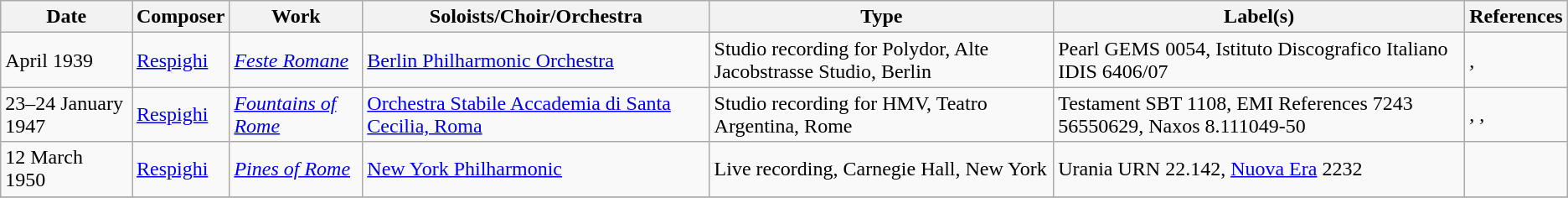<table class="wikitable">
<tr>
<th>Date</th>
<th>Composer</th>
<th>Work</th>
<th>Soloists/Choir/Orchestra</th>
<th>Type</th>
<th>Label(s)</th>
<th>References</th>
</tr>
<tr>
<td>April 1939</td>
<td><a href='#'>Respighi</a></td>
<td><em><a href='#'>Feste Romane</a></em></td>
<td><a href='#'>Berlin Philharmonic Orchestra</a></td>
<td>Studio recording for Polydor, Alte Jacobstrasse Studio, Berlin</td>
<td>Pearl GEMS 0054, Istituto Discografico Italiano IDIS 6406/07</td>
<td>, </td>
</tr>
<tr>
<td>23–24 January 1947</td>
<td><a href='#'>Respighi</a></td>
<td><em><a href='#'>Fountains of Rome</a></em></td>
<td><a href='#'>Orchestra Stabile Accademia di Santa Cecilia, Roma</a></td>
<td>Studio recording for HMV, Teatro Argentina, Rome</td>
<td>Testament SBT 1108, EMI References 7243 56550629, Naxos 8.111049-50</td>
<td>, , </td>
</tr>
<tr>
<td>12 March 1950</td>
<td><a href='#'>Respighi</a></td>
<td><em><a href='#'>Pines of Rome</a></em></td>
<td><a href='#'>New York Philharmonic</a></td>
<td>Live recording, Carnegie Hall, New York</td>
<td>Urania URN 22.142, <a href='#'>Nuova Era</a> 2232</td>
<td></td>
</tr>
<tr>
</tr>
</table>
